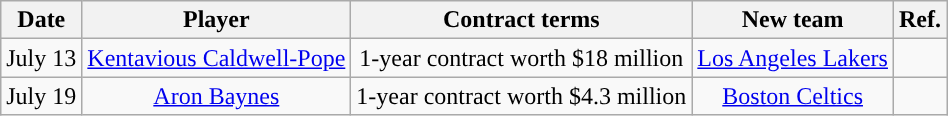<table class="wikitable sortable sortable" style="text-align: center">
<tr>
<th>Date</th>
<th>Player</th>
<th>Contract terms</th>
<th>New team</th>
<th>Ref.</th>
</tr>
<tr style="text-align: center">
<td>July 13</td>
<td><a href='#'>Kentavious Caldwell-Pope</a></td>
<td>1-year contract worth $18 million</td>
<td><a href='#'>Los Angeles Lakers</a></td>
<td></td>
</tr>
<tr style="text-align: center">
<td>July 19</td>
<td><a href='#'>Aron Baynes</a></td>
<td>1-year contract worth $4.3 million</td>
<td><a href='#'>Boston Celtics</a></td>
<td></td>
</tr>
</table>
